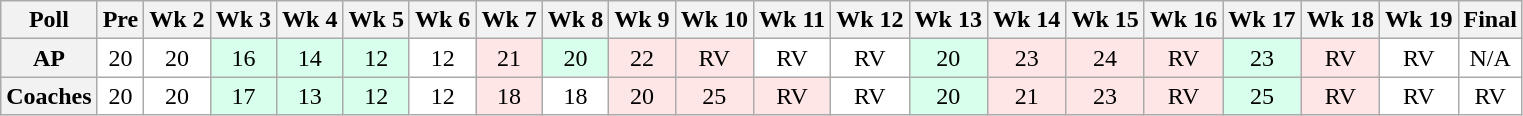<table class="wikitable" style="white-space:nowrap;text-align:center;">
<tr>
<th>Poll</th>
<th>Pre</th>
<th>Wk 2</th>
<th>Wk 3</th>
<th>Wk 4</th>
<th>Wk 5</th>
<th>Wk 6</th>
<th>Wk 7</th>
<th>Wk 8</th>
<th>Wk 9</th>
<th>Wk 10</th>
<th>Wk 11</th>
<th>Wk 12</th>
<th>Wk 13</th>
<th>Wk 14</th>
<th>Wk 15</th>
<th>Wk 16</th>
<th>Wk 17</th>
<th>Wk 18</th>
<th>Wk 19</th>
<th>Final</th>
</tr>
<tr>
<th>AP</th>
<td style="background:#FFF;">20</td>
<td style="background:#FFF;">20</td>
<td style="background:#D8FFEB;">16</td>
<td style="background:#D8FFEB;">14</td>
<td style="background:#D8FFEB;">12</td>
<td style="background:#FFF;">12</td>
<td style="background:#FFE6E6;">21</td>
<td style="background:#D8FFEB;">20</td>
<td style="background:#FFE6E6;">22</td>
<td style="background:#FFE6E6;">RV</td>
<td style="background:#FFF;">RV</td>
<td style="background:#FFF;">RV</td>
<td style="background:#D8FFEB;">20</td>
<td style="background:#FFE6E6;">23</td>
<td style="background:#FFE6E6;">24</td>
<td style="background:#FFE6E6;">RV</td>
<td style="background:#D8FFEB;">23</td>
<td style="background:#FFE6E6;">RV</td>
<td style="background:#FFF;">RV</td>
<td style="background:#FFF;">N/A</td>
</tr>
<tr>
<th>Coaches</th>
<td style="background:#FFF;">20</td>
<td style="background:#FFF;">20</td>
<td style="background:#D8FFEB;">17</td>
<td style="background:#D8FFEB;">13</td>
<td style="background:#D8FFEB;">12</td>
<td style="background:#FFF;">12</td>
<td style="background:#FFE6E6;">18</td>
<td style="background:#FFF;">18</td>
<td style="background:#FFE6E6;">20</td>
<td style="background:#FFE6E6;">25</td>
<td style="background:#FFE6E6;">RV</td>
<td style="background:#FFF;">RV</td>
<td style="background:#D8FFEB;">20</td>
<td style="background:#FFE6E6;">21</td>
<td style="background:#FFE6E6;">23</td>
<td style="background:#FFE6E6;">RV</td>
<td style="background:#D8FFEB;">25</td>
<td style="background:#FFE6E6;">RV</td>
<td style="background:#FFF;">RV</td>
<td style="background:#FFF;">RV</td>
</tr>
</table>
